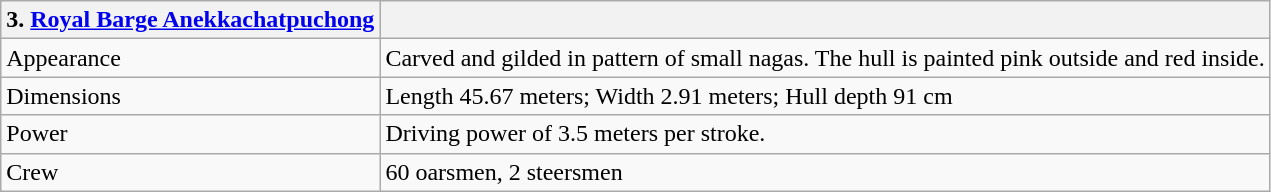<table class="wikitable">
<tr>
<th>3. <a href='#'>Royal Barge Anekkachatpuchong</a></th>
<th><br></th>
</tr>
<tr>
<td>Appearance</td>
<td>Carved and gilded in pattern of small nagas. The hull is painted pink outside and red inside.</td>
</tr>
<tr>
<td>Dimensions</td>
<td>Length 45.67 meters; Width 2.91 meters; Hull depth 91 cm</td>
</tr>
<tr>
<td>Power</td>
<td>Driving power of 3.5 meters per stroke.</td>
</tr>
<tr>
<td>Crew</td>
<td>60 oarsmen, 2 steersmen</td>
</tr>
</table>
